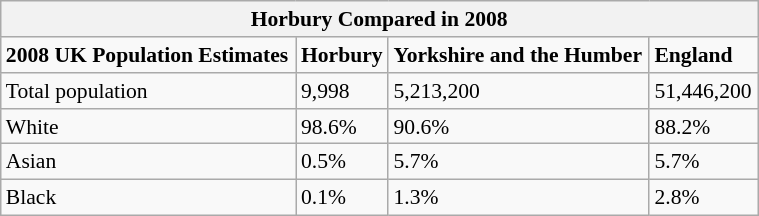<table class="wikitable" id="toc" style="float:right; margin-left: 1em; width: 40%; font-size: 90%;" cellspacing="5">
<tr>
<th colspan="4"><strong>Horbury Compared in 2008</strong></th>
</tr>
<tr>
<td><strong>2008 UK Population Estimates</strong></td>
<td><strong>Horbury</strong></td>
<td><strong>Yorkshire and the Humber</strong></td>
<td><strong>England</strong></td>
</tr>
<tr>
<td>Total population</td>
<td>9,998</td>
<td>5,213,200</td>
<td>51,446,200</td>
</tr>
<tr>
<td>White</td>
<td>98.6%</td>
<td>90.6%</td>
<td>88.2%</td>
</tr>
<tr>
<td>Asian</td>
<td>0.5%</td>
<td>5.7%</td>
<td>5.7%</td>
</tr>
<tr>
<td>Black</td>
<td>0.1%</td>
<td>1.3%</td>
<td>2.8%</td>
</tr>
</table>
